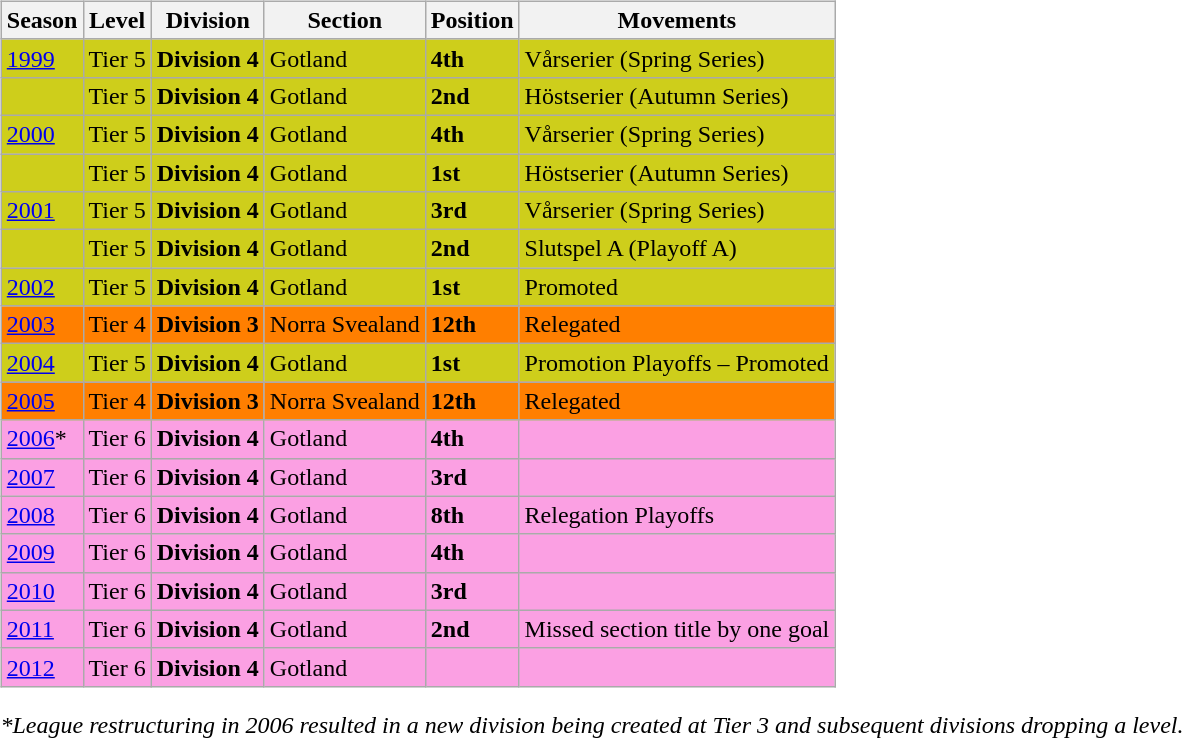<table>
<tr>
<td valign="top" width=0%><br><table class="wikitable">
<tr style="background:#f0f6fa;">
<th><strong>Season</strong></th>
<th><strong>Level</strong></th>
<th><strong>Division</strong></th>
<th><strong>Section</strong></th>
<th><strong>Position</strong></th>
<th><strong>Movements</strong></th>
</tr>
<tr>
<td style="background:#CECE1B;"><a href='#'>1999</a></td>
<td style="background:#CECE1B;">Tier 5</td>
<td style="background:#CECE1B;"><strong>Division 4</strong></td>
<td style="background:#CECE1B;">Gotland</td>
<td style="background:#CECE1B;"><strong>4th</strong></td>
<td style="background:#CECE1B;">Vårserier (Spring Series)</td>
</tr>
<tr>
<td style="background:#CECE1B;"></td>
<td style="background:#CECE1B;">Tier 5</td>
<td style="background:#CECE1B;"><strong>Division 4</strong></td>
<td style="background:#CECE1B;">Gotland</td>
<td style="background:#CECE1B;"><strong>2nd</strong></td>
<td style="background:#CECE1B;">Höstserier (Autumn Series)</td>
</tr>
<tr>
<td style="background:#CECE1B;"><a href='#'>2000</a></td>
<td style="background:#CECE1B;">Tier 5</td>
<td style="background:#CECE1B;"><strong>Division 4</strong></td>
<td style="background:#CECE1B;">Gotland</td>
<td style="background:#CECE1B;"><strong>4th</strong></td>
<td style="background:#CECE1B;">Vårserier (Spring Series)</td>
</tr>
<tr>
<td style="background:#CECE1B;"></td>
<td style="background:#CECE1B;">Tier 5</td>
<td style="background:#CECE1B;"><strong>Division 4</strong></td>
<td style="background:#CECE1B;">Gotland</td>
<td style="background:#CECE1B;"><strong>1st</strong></td>
<td style="background:#CECE1B;">Höstserier (Autumn Series)</td>
</tr>
<tr>
<td style="background:#CECE1B;"><a href='#'>2001</a></td>
<td style="background:#CECE1B;">Tier 5</td>
<td style="background:#CECE1B;"><strong>Division 4</strong></td>
<td style="background:#CECE1B;">Gotland</td>
<td style="background:#CECE1B;"><strong>3rd</strong></td>
<td style="background:#CECE1B;">Vårserier (Spring Series)</td>
</tr>
<tr>
<td style="background:#CECE1B;"></td>
<td style="background:#CECE1B;">Tier 5</td>
<td style="background:#CECE1B;"><strong>Division 4</strong></td>
<td style="background:#CECE1B;">Gotland</td>
<td style="background:#CECE1B;"><strong>2nd</strong></td>
<td style="background:#CECE1B;">Slutspel A (Playoff A)</td>
</tr>
<tr>
<td style="background:#CECE1B;"><a href='#'>2002</a></td>
<td style="background:#CECE1B;">Tier 5</td>
<td style="background:#CECE1B;"><strong>Division 4</strong></td>
<td style="background:#CECE1B;">Gotland</td>
<td style="background:#CECE1B;"><strong>1st</strong></td>
<td style="background:#CECE1B;">Promoted</td>
</tr>
<tr>
<td style="background:#FF7F00;"><a href='#'>2003</a></td>
<td style="background:#FF7F00;">Tier 4</td>
<td style="background:#FF7F00;"><strong>Division 3</strong></td>
<td style="background:#FF7F00;">Norra Svealand</td>
<td style="background:#FF7F00;"><strong>12th</strong></td>
<td style="background:#FF7F00;">Relegated</td>
</tr>
<tr>
<td style="background:#CECE1B;"><a href='#'>2004</a></td>
<td style="background:#CECE1B;">Tier 5</td>
<td style="background:#CECE1B;"><strong>Division 4</strong></td>
<td style="background:#CECE1B;">Gotland</td>
<td style="background:#CECE1B;"><strong>1st</strong></td>
<td style="background:#CECE1B;">Promotion Playoffs – Promoted</td>
</tr>
<tr>
<td style="background:#FF7F00;"><a href='#'>2005</a></td>
<td style="background:#FF7F00;">Tier 4</td>
<td style="background:#FF7F00;"><strong>Division 3</strong></td>
<td style="background:#FF7F00;">Norra Svealand</td>
<td style="background:#FF7F00;"><strong>12th</strong></td>
<td style="background:#FF7F00;">Relegated</td>
</tr>
<tr>
<td style="background:#FBA0E3;"><a href='#'>2006</a>*</td>
<td style="background:#FBA0E3;">Tier 6</td>
<td style="background:#FBA0E3;"><strong>Division 4</strong></td>
<td style="background:#FBA0E3;">Gotland</td>
<td style="background:#FBA0E3;"><strong>4th</strong></td>
<td style="background:#FBA0E3;"></td>
</tr>
<tr>
<td style="background:#FBA0E3;"><a href='#'>2007</a></td>
<td style="background:#FBA0E3;">Tier 6</td>
<td style="background:#FBA0E3;"><strong>Division 4</strong></td>
<td style="background:#FBA0E3;">Gotland</td>
<td style="background:#FBA0E3;"><strong>3rd</strong></td>
<td style="background:#FBA0E3;"></td>
</tr>
<tr>
<td style="background:#FBA0E3;"><a href='#'>2008</a></td>
<td style="background:#FBA0E3;">Tier 6</td>
<td style="background:#FBA0E3;"><strong>Division 4</strong></td>
<td style="background:#FBA0E3;">Gotland</td>
<td style="background:#FBA0E3;"><strong>8th</strong></td>
<td style="background:#FBA0E3;">Relegation Playoffs</td>
</tr>
<tr>
<td style="background:#FBA0E3;"><a href='#'>2009</a></td>
<td style="background:#FBA0E3;">Tier 6</td>
<td style="background:#FBA0E3;"><strong>Division 4</strong></td>
<td style="background:#FBA0E3;">Gotland</td>
<td style="background:#FBA0E3;"><strong>4th</strong></td>
<td style="background:#FBA0E3;"></td>
</tr>
<tr>
<td style="background:#FBA0E3;"><a href='#'>2010</a></td>
<td style="background:#FBA0E3;">Tier 6</td>
<td style="background:#FBA0E3;"><strong>Division 4</strong></td>
<td style="background:#FBA0E3;">Gotland</td>
<td style="background:#FBA0E3;"><strong>3rd</strong></td>
<td style="background:#FBA0E3;"></td>
</tr>
<tr>
<td style="background:#FBA0E3;"><a href='#'>2011</a></td>
<td style="background:#FBA0E3;">Tier 6</td>
<td style="background:#FBA0E3;"><strong>Division 4</strong></td>
<td style="background:#FBA0E3;">Gotland</td>
<td style="background:#FBA0E3;"><strong>2nd</strong></td>
<td style="background:#FBA0E3;">Missed section title by one goal</td>
</tr>
<tr>
<td style="background:#FBA0E3;"><a href='#'>2012</a></td>
<td style="background:#FBA0E3;">Tier 6</td>
<td style="background:#FBA0E3;"><strong>Division 4</strong></td>
<td style="background:#FBA0E3;">Gotland</td>
<td style="background:#FBA0E3;"></td>
<td style="background:#FBA0E3;"></td>
</tr>
</table>
<em>*League restructuring in 2006 resulted in a new division being created at Tier 3 and subsequent divisions dropping a level.</em></td>
</tr>
</table>
